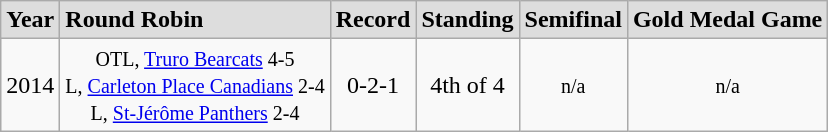<table class="wikitable">
<tr style="font-weight:bold; background-color:#dddddd;" |>
<td>Year</td>
<td>Round Robin</td>
<td>Record</td>
<td>Standing</td>
<td>Semifinal</td>
<td>Gold Medal Game</td>
</tr>
<tr align=center>
<td>2014</td>
<td><small>OTL, <a href='#'>Truro Bearcats</a> 4-5<br>L, <a href='#'>Carleton Place Canadians</a> 2-4<br>L, <a href='#'>St-Jérôme Panthers</a> 2-4</small></td>
<td>0-2-1</td>
<td>4th of 4</td>
<td><small>n/a</small></td>
<td><small>n/a</small></td>
</tr>
</table>
